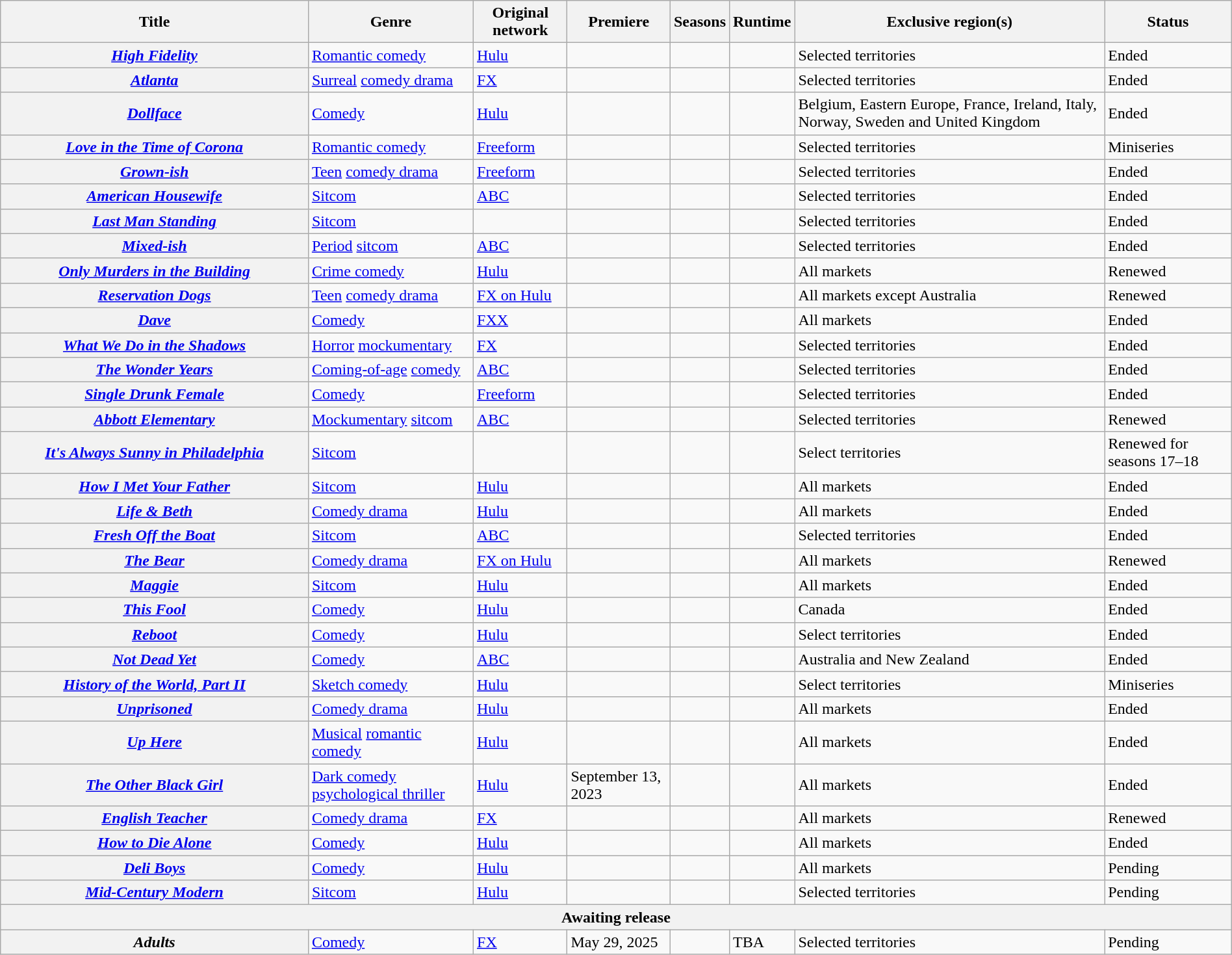<table class="wikitable plainrowheaders sortable" style="width:100%;">
<tr>
<th style="width:25%;">Title</th>
<th>Genre</th>
<th>Original network</th>
<th>Premiere</th>
<th>Seasons</th>
<th>Runtime</th>
<th>Exclusive region(s)</th>
<th>Status</th>
</tr>
<tr>
<th scope="row"><em><a href='#'>High Fidelity</a></em></th>
<td><a href='#'>Romantic comedy</a></td>
<td><a href='#'>Hulu</a></td>
<td></td>
<td></td>
<td></td>
<td>Selected territories</td>
<td>Ended</td>
</tr>
<tr>
<th scope="row"><em><a href='#'>Atlanta</a></em></th>
<td><a href='#'>Surreal</a> <a href='#'>comedy drama</a></td>
<td><a href='#'>FX</a></td>
<td></td>
<td></td>
<td></td>
<td>Selected territories</td>
<td>Ended</td>
</tr>
<tr>
<th scope="row"><em><a href='#'>Dollface</a></em></th>
<td><a href='#'>Comedy</a></td>
<td><a href='#'>Hulu</a></td>
<td></td>
<td></td>
<td></td>
<td>Belgium, Eastern Europe, France, Ireland, Italy, Norway, Sweden and United Kingdom</td>
<td>Ended</td>
</tr>
<tr>
<th scope="row"><em><a href='#'>Love in the Time of Corona</a></em></th>
<td><a href='#'>Romantic comedy</a></td>
<td><a href='#'>Freeform</a></td>
<td></td>
<td></td>
<td></td>
<td>Selected territories</td>
<td>Miniseries</td>
</tr>
<tr>
<th scope="row"><em><a href='#'>Grown-ish</a></em></th>
<td><a href='#'>Teen</a> <a href='#'>comedy drama</a></td>
<td><a href='#'>Freeform</a></td>
<td></td>
<td></td>
<td></td>
<td>Selected territories</td>
<td>Ended</td>
</tr>
<tr>
<th scope="row"><em><a href='#'>American Housewife</a></em></th>
<td><a href='#'>Sitcom</a></td>
<td><a href='#'>ABC</a></td>
<td></td>
<td></td>
<td></td>
<td>Selected territories</td>
<td>Ended</td>
</tr>
<tr>
<th scope="row"><em><a href='#'>Last Man Standing</a></em></th>
<td><a href='#'>Sitcom</a></td>
<td></td>
<td></td>
<td></td>
<td></td>
<td>Selected territories</td>
<td>Ended</td>
</tr>
<tr>
<th scope="row"><em><a href='#'>Mixed-ish</a></em></th>
<td><a href='#'>Period</a> <a href='#'>sitcom</a></td>
<td><a href='#'>ABC</a></td>
<td></td>
<td></td>
<td></td>
<td>Selected territories</td>
<td>Ended</td>
</tr>
<tr>
<th scope="row"><em><a href='#'>Only Murders in the Building</a></em></th>
<td><a href='#'>Crime comedy</a></td>
<td><a href='#'>Hulu</a></td>
<td></td>
<td></td>
<td></td>
<td>All markets</td>
<td>Renewed</td>
</tr>
<tr>
<th scope="row"><em><a href='#'>Reservation Dogs</a></em></th>
<td><a href='#'>Teen</a> <a href='#'>comedy drama</a></td>
<td><a href='#'>FX on Hulu</a></td>
<td></td>
<td></td>
<td></td>
<td>All markets except Australia</td>
<td>Renewed</td>
</tr>
<tr>
<th scope="row"><em><a href='#'>Dave</a></em></th>
<td><a href='#'>Comedy</a></td>
<td><a href='#'>FXX</a></td>
<td></td>
<td></td>
<td></td>
<td>All markets</td>
<td>Ended</td>
</tr>
<tr>
<th scope="row"><em><a href='#'>What We Do in the Shadows</a></em></th>
<td><a href='#'>Horror</a> <a href='#'>mockumentary</a></td>
<td><a href='#'>FX</a></td>
<td></td>
<td></td>
<td></td>
<td>Selected territories</td>
<td>Ended</td>
</tr>
<tr>
<th scope="row"><em><a href='#'>The Wonder Years</a></em></th>
<td><a href='#'>Coming-of-age</a> <a href='#'>comedy</a></td>
<td><a href='#'>ABC</a></td>
<td></td>
<td></td>
<td></td>
<td>Selected territories</td>
<td>Ended</td>
</tr>
<tr>
<th scope="row"><em><a href='#'>Single Drunk Female</a></em></th>
<td><a href='#'>Comedy</a></td>
<td><a href='#'>Freeform</a></td>
<td></td>
<td></td>
<td></td>
<td>Selected territories</td>
<td>Ended</td>
</tr>
<tr>
<th scope="row"><em><a href='#'>Abbott Elementary</a></em></th>
<td><a href='#'>Mockumentary</a> <a href='#'>sitcom</a></td>
<td><a href='#'>ABC</a></td>
<td></td>
<td></td>
<td></td>
<td>Selected territories</td>
<td>Renewed</td>
</tr>
<tr>
<th scope="row"><em><a href='#'>It's Always Sunny in Philadelphia</a></em></th>
<td><a href='#'>Sitcom</a></td>
<td></td>
<td></td>
<td></td>
<td></td>
<td>Select territories</td>
<td>Renewed for seasons 17–18</td>
</tr>
<tr>
<th scope="row"><em><a href='#'>How I Met Your Father</a></em></th>
<td><a href='#'>Sitcom</a></td>
<td><a href='#'>Hulu</a></td>
<td></td>
<td></td>
<td></td>
<td>All markets</td>
<td>Ended</td>
</tr>
<tr>
<th scope="row"><em><a href='#'>Life & Beth</a></em></th>
<td><a href='#'>Comedy drama</a></td>
<td><a href='#'>Hulu</a></td>
<td></td>
<td></td>
<td></td>
<td>All markets</td>
<td>Ended</td>
</tr>
<tr>
<th scope="row"><em><a href='#'>Fresh Off the Boat</a></em></th>
<td><a href='#'>Sitcom</a></td>
<td><a href='#'>ABC</a></td>
<td></td>
<td></td>
<td></td>
<td>Selected territories</td>
<td>Ended</td>
</tr>
<tr>
<th scope="row"><em><a href='#'>The Bear</a></em></th>
<td><a href='#'>Comedy drama</a></td>
<td><a href='#'>FX on Hulu</a></td>
<td></td>
<td></td>
<td></td>
<td>All markets</td>
<td>Renewed</td>
</tr>
<tr>
<th scope="row"><em><a href='#'>Maggie</a></em></th>
<td><a href='#'>Sitcom</a></td>
<td><a href='#'>Hulu</a></td>
<td></td>
<td></td>
<td></td>
<td>All markets</td>
<td>Ended</td>
</tr>
<tr>
<th scope="row"><em><a href='#'>This Fool</a></em></th>
<td><a href='#'>Comedy</a></td>
<td><a href='#'>Hulu</a></td>
<td></td>
<td></td>
<td></td>
<td>Canada</td>
<td>Ended</td>
</tr>
<tr>
<th scope="row"><em><a href='#'>Reboot</a></em></th>
<td><a href='#'>Comedy</a></td>
<td><a href='#'>Hulu</a></td>
<td></td>
<td></td>
<td></td>
<td>Select territories</td>
<td>Ended</td>
</tr>
<tr>
<th scope="row"><em><a href='#'>Not Dead Yet</a></em></th>
<td><a href='#'>Comedy</a></td>
<td><a href='#'>ABC</a></td>
<td></td>
<td></td>
<td></td>
<td>Australia and New Zealand</td>
<td>Ended</td>
</tr>
<tr>
<th scope="row"><em><a href='#'>History of the World, Part II</a></em></th>
<td><a href='#'>Sketch comedy</a></td>
<td><a href='#'>Hulu</a></td>
<td></td>
<td></td>
<td></td>
<td>Select territories</td>
<td>Miniseries</td>
</tr>
<tr>
<th scope="row"><em><a href='#'>Unprisoned</a></em></th>
<td><a href='#'>Comedy drama</a></td>
<td><a href='#'>Hulu</a></td>
<td></td>
<td></td>
<td></td>
<td>All markets</td>
<td>Ended</td>
</tr>
<tr>
<th scope="row"><em><a href='#'>Up Here</a></em></th>
<td><a href='#'>Musical</a> <a href='#'>romantic comedy</a></td>
<td><a href='#'>Hulu</a></td>
<td></td>
<td></td>
<td></td>
<td>All markets</td>
<td>Ended</td>
</tr>
<tr>
<th scope="row"><em><a href='#'>The Other Black Girl</a></em></th>
<td><a href='#'>Dark comedy</a> <a href='#'>psychological thriller</a></td>
<td><a href='#'>Hulu</a></td>
<td>September 13, 2023</td>
<td></td>
<td></td>
<td>All markets</td>
<td>Ended</td>
</tr>
<tr>
<th scope="row"><em><a href='#'>English Teacher</a></em></th>
<td><a href='#'>Comedy drama</a></td>
<td><a href='#'>FX</a></td>
<td></td>
<td></td>
<td></td>
<td>All markets</td>
<td>Renewed</td>
</tr>
<tr>
<th scope="row"><em><a href='#'>How to Die Alone</a></em></th>
<td><a href='#'>Comedy</a></td>
<td><a href='#'>Hulu</a></td>
<td></td>
<td></td>
<td></td>
<td>All markets</td>
<td>Ended</td>
</tr>
<tr>
<th scope="row"><em><a href='#'>Deli Boys</a></em></th>
<td><a href='#'>Comedy</a></td>
<td><a href='#'>Hulu</a></td>
<td></td>
<td></td>
<td></td>
<td>All markets</td>
<td>Pending</td>
</tr>
<tr>
<th scope="row"><em><a href='#'>Mid-Century Modern</a></em></th>
<td><a href='#'>Sitcom</a></td>
<td><a href='#'>Hulu</a></td>
<td></td>
<td></td>
<td></td>
<td>Selected territories</td>
<td>Pending</td>
</tr>
<tr>
<th colspan="8">Awaiting release</th>
</tr>
<tr>
<th scope="row"><em>Adults</em></th>
<td><a href='#'>Comedy</a></td>
<td><a href='#'>FX</a></td>
<td>May 29, 2025</td>
<td></td>
<td>TBA</td>
<td>Selected territories</td>
<td>Pending</td>
</tr>
</table>
